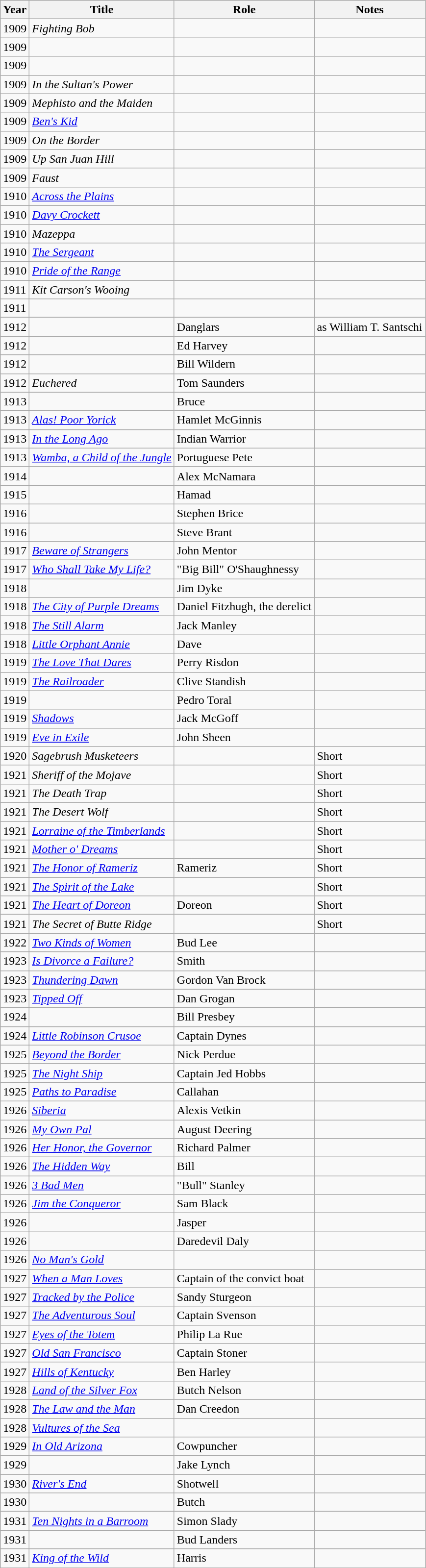<table class="wikitable sortable">
<tr>
<th>Year</th>
<th>Title</th>
<th>Role</th>
<th class="unsortable">Notes</th>
</tr>
<tr>
<td>1909</td>
<td><em>Fighting Bob</em></td>
<td></td>
<td></td>
</tr>
<tr>
<td>1909</td>
<td><em></em></td>
<td></td>
<td></td>
</tr>
<tr>
<td>1909</td>
<td><em></em></td>
<td></td>
<td></td>
</tr>
<tr>
<td>1909</td>
<td><em>In the Sultan's Power</em></td>
<td></td>
<td></td>
</tr>
<tr>
<td>1909</td>
<td><em>Mephisto and the Maiden</em></td>
<td></td>
<td></td>
</tr>
<tr>
<td>1909</td>
<td><em><a href='#'>Ben's Kid</a></em></td>
<td></td>
<td></td>
</tr>
<tr>
<td>1909</td>
<td><em>On the Border</em></td>
<td></td>
<td></td>
</tr>
<tr>
<td>1909</td>
<td><em>Up San Juan Hill</em></td>
<td></td>
<td></td>
</tr>
<tr>
<td>1909</td>
<td><em>Faust</em></td>
<td></td>
<td></td>
</tr>
<tr>
<td>1910</td>
<td><em><a href='#'>Across the Plains</a></em></td>
<td></td>
<td></td>
</tr>
<tr>
<td>1910</td>
<td><em><a href='#'>Davy Crockett</a></em></td>
<td></td>
<td></td>
</tr>
<tr>
<td>1910</td>
<td><em>Mazeppa</em></td>
<td></td>
<td></td>
</tr>
<tr>
<td>1910</td>
<td><em><a href='#'>The Sergeant</a></em></td>
<td></td>
<td></td>
</tr>
<tr>
<td>1910</td>
<td><em><a href='#'>Pride of the Range</a></em></td>
<td></td>
<td></td>
</tr>
<tr>
<td>1911</td>
<td><em>Kit Carson's Wooing</em></td>
<td></td>
<td></td>
</tr>
<tr>
<td>1911</td>
<td><em></em></td>
<td></td>
<td></td>
</tr>
<tr>
<td>1912</td>
<td><em></em></td>
<td>Danglars</td>
<td>as William T. Santschi</td>
</tr>
<tr>
<td>1912</td>
<td><em></em></td>
<td>Ed Harvey</td>
<td></td>
</tr>
<tr>
<td>1912</td>
<td><em></em></td>
<td>Bill Wildern</td>
<td></td>
</tr>
<tr>
<td>1912</td>
<td><em>Euchered</em></td>
<td>Tom Saunders</td>
<td></td>
</tr>
<tr>
<td>1913</td>
<td><em></em></td>
<td>Bruce</td>
<td></td>
</tr>
<tr>
<td>1913</td>
<td><em><a href='#'>Alas! Poor Yorick</a></em></td>
<td>Hamlet McGinnis</td>
<td></td>
</tr>
<tr>
<td>1913</td>
<td><em><a href='#'>In the Long Ago</a></em></td>
<td>Indian Warrior</td>
<td></td>
</tr>
<tr>
<td>1913</td>
<td><em><a href='#'>Wamba, a Child of the Jungle</a></em></td>
<td>Portuguese Pete</td>
<td></td>
</tr>
<tr>
<td>1914</td>
<td><em></em></td>
<td>Alex McNamara</td>
<td></td>
</tr>
<tr>
<td>1915</td>
<td><em></em></td>
<td>Hamad</td>
<td></td>
</tr>
<tr>
<td>1916</td>
<td><em></em></td>
<td>Stephen Brice</td>
<td></td>
</tr>
<tr>
<td>1916</td>
<td><em></em></td>
<td>Steve Brant</td>
<td></td>
</tr>
<tr>
<td>1917</td>
<td><em><a href='#'>Beware of Strangers</a></em></td>
<td>John Mentor</td>
<td></td>
</tr>
<tr>
<td>1917</td>
<td><em><a href='#'>Who Shall Take My Life?</a></em></td>
<td>"Big Bill" O'Shaughnessy</td>
<td></td>
</tr>
<tr>
<td>1918</td>
<td><em></em></td>
<td>Jim Dyke</td>
<td></td>
</tr>
<tr>
<td>1918</td>
<td><em><a href='#'>The City of Purple Dreams</a></em></td>
<td>Daniel Fitzhugh, the derelict</td>
<td></td>
</tr>
<tr>
<td>1918</td>
<td><em><a href='#'>The Still Alarm</a></em></td>
<td>Jack Manley</td>
<td></td>
</tr>
<tr>
<td>1918</td>
<td><em><a href='#'>Little Orphant Annie</a></em></td>
<td>Dave</td>
<td></td>
</tr>
<tr>
<td>1919</td>
<td><em><a href='#'>The Love That Dares</a></em></td>
<td>Perry Risdon</td>
<td></td>
</tr>
<tr>
<td>1919</td>
<td><em><a href='#'>The Railroader</a></em></td>
<td>Clive Standish</td>
<td></td>
</tr>
<tr>
<td>1919</td>
<td><em></em></td>
<td>Pedro Toral</td>
<td></td>
</tr>
<tr>
<td>1919</td>
<td><em><a href='#'>Shadows</a></em></td>
<td>Jack McGoff</td>
<td></td>
</tr>
<tr>
<td>1919</td>
<td><em><a href='#'>Eve in Exile</a></em></td>
<td>John Sheen</td>
<td></td>
</tr>
<tr>
<td>1920</td>
<td><em>Sagebrush Musketeers</em></td>
<td></td>
<td>Short</td>
</tr>
<tr>
<td>1921</td>
<td><em>Sheriff of the Mojave</em></td>
<td></td>
<td>Short</td>
</tr>
<tr>
<td>1921</td>
<td><em>The Death Trap</em></td>
<td></td>
<td>Short</td>
</tr>
<tr>
<td>1921</td>
<td><em>The Desert Wolf</em></td>
<td></td>
<td>Short</td>
</tr>
<tr>
<td>1921</td>
<td><em><a href='#'>Lorraine of the Timberlands</a></em></td>
<td></td>
<td>Short</td>
</tr>
<tr>
<td>1921</td>
<td><em><a href='#'>Mother o' Dreams</a></em></td>
<td></td>
<td>Short</td>
</tr>
<tr>
<td>1921</td>
<td><em><a href='#'>The Honor of Rameriz</a></em></td>
<td>Rameriz</td>
<td>Short</td>
</tr>
<tr>
<td>1921</td>
<td><em><a href='#'>The Spirit of the Lake</a></em></td>
<td></td>
<td>Short</td>
</tr>
<tr>
<td>1921</td>
<td><em><a href='#'>The Heart of Doreon</a></em></td>
<td>Doreon</td>
<td>Short</td>
</tr>
<tr>
<td>1921</td>
<td><em>The Secret of Butte Ridge</em></td>
<td></td>
<td>Short</td>
</tr>
<tr>
<td>1922</td>
<td><em><a href='#'>Two Kinds of Women</a></em></td>
<td>Bud Lee</td>
<td></td>
</tr>
<tr>
<td>1923</td>
<td><em><a href='#'>Is Divorce a Failure?</a></em></td>
<td>Smith</td>
<td></td>
</tr>
<tr>
<td>1923</td>
<td><em><a href='#'>Thundering Dawn</a></em></td>
<td>Gordon Van Brock</td>
<td></td>
</tr>
<tr>
<td>1923</td>
<td><em><a href='#'>Tipped Off</a></em></td>
<td>Dan Grogan</td>
<td></td>
</tr>
<tr>
<td>1924</td>
<td><em></em></td>
<td>Bill Presbey</td>
<td></td>
</tr>
<tr>
<td>1924</td>
<td><em><a href='#'>Little Robinson Crusoe</a></em></td>
<td>Captain Dynes</td>
<td></td>
</tr>
<tr>
<td>1925</td>
<td><em><a href='#'>Beyond the Border</a></em></td>
<td>Nick Perdue</td>
<td></td>
</tr>
<tr>
<td>1925</td>
<td><em><a href='#'>The Night Ship</a></em></td>
<td>Captain Jed Hobbs</td>
<td></td>
</tr>
<tr>
<td>1925</td>
<td><em><a href='#'>Paths to Paradise</a></em></td>
<td>Callahan</td>
<td></td>
</tr>
<tr>
<td>1926</td>
<td><em><a href='#'>Siberia</a></em></td>
<td>Alexis Vetkin</td>
<td></td>
</tr>
<tr>
<td>1926</td>
<td><em><a href='#'>My Own Pal</a></em></td>
<td>August Deering</td>
<td></td>
</tr>
<tr>
<td>1926</td>
<td><em><a href='#'>Her Honor, the Governor</a></em></td>
<td>Richard Palmer</td>
<td></td>
</tr>
<tr>
<td>1926</td>
<td><em><a href='#'>The Hidden Way</a></em></td>
<td>Bill</td>
<td></td>
</tr>
<tr>
<td>1926</td>
<td><em><a href='#'>3 Bad Men</a></em></td>
<td>"Bull" Stanley</td>
<td></td>
</tr>
<tr>
<td>1926</td>
<td><em><a href='#'>Jim the Conqueror</a></em></td>
<td>Sam Black</td>
<td></td>
</tr>
<tr>
<td>1926</td>
<td><em></em></td>
<td>Jasper</td>
<td></td>
</tr>
<tr>
<td>1926</td>
<td><em></em></td>
<td>Daredevil Daly</td>
<td></td>
</tr>
<tr>
<td>1926</td>
<td><em><a href='#'>No Man's Gold</a></em></td>
<td></td>
<td></td>
</tr>
<tr>
<td>1927</td>
<td><em><a href='#'>When a Man Loves</a></em></td>
<td>Captain of the convict boat</td>
<td></td>
</tr>
<tr>
<td>1927</td>
<td><em><a href='#'>Tracked by the Police</a></em></td>
<td>Sandy Sturgeon</td>
<td></td>
</tr>
<tr>
<td>1927</td>
<td><em><a href='#'>The Adventurous Soul</a></em></td>
<td>Captain Svenson</td>
<td></td>
</tr>
<tr>
<td>1927</td>
<td><em><a href='#'>Eyes of the Totem</a></em></td>
<td>Philip La Rue</td>
<td></td>
</tr>
<tr>
<td>1927</td>
<td><em><a href='#'>Old San Francisco</a></em></td>
<td>Captain Stoner</td>
<td></td>
</tr>
<tr>
<td>1927</td>
<td><em><a href='#'>Hills of Kentucky</a></em></td>
<td>Ben Harley</td>
<td></td>
</tr>
<tr>
<td>1928</td>
<td><em><a href='#'>Land of the Silver Fox</a></em></td>
<td>Butch Nelson</td>
<td></td>
</tr>
<tr>
<td>1928</td>
<td><em><a href='#'>The Law and the Man</a></em></td>
<td>Dan Creedon</td>
<td></td>
</tr>
<tr>
<td>1928</td>
<td><em><a href='#'>Vultures of the Sea</a></em></td>
<td></td>
<td></td>
</tr>
<tr>
<td>1929</td>
<td><em><a href='#'>In Old Arizona</a></em></td>
<td>Cowpuncher</td>
<td></td>
</tr>
<tr>
<td>1929</td>
<td><em></em></td>
<td>Jake Lynch</td>
<td></td>
</tr>
<tr>
<td>1930</td>
<td><em><a href='#'>River's End</a></em></td>
<td>Shotwell</td>
<td></td>
</tr>
<tr>
<td>1930</td>
<td><em></em></td>
<td>Butch</td>
<td></td>
</tr>
<tr>
<td>1931</td>
<td><em><a href='#'>Ten Nights in a Barroom</a></em></td>
<td>Simon Slady</td>
<td></td>
</tr>
<tr>
<td>1931</td>
<td><em></em></td>
<td>Bud Landers</td>
<td></td>
</tr>
<tr>
<td>1931</td>
<td><em><a href='#'>King of the Wild</a></em></td>
<td>Harris</td>
<td></td>
</tr>
</table>
